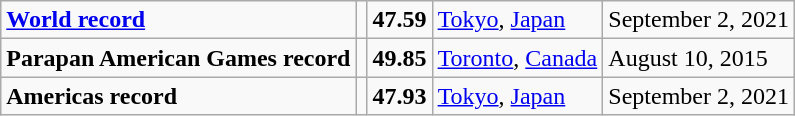<table class="wikitable">
<tr>
<td><strong><a href='#'>World record</a></strong></td>
<td></td>
<td><strong>47.59</strong></td>
<td><a href='#'>Tokyo</a>, <a href='#'>Japan</a></td>
<td>September 2, 2021</td>
</tr>
<tr>
<td><strong>Parapan American Games record</strong></td>
<td></td>
<td><strong>49.85</strong></td>
<td><a href='#'>Toronto</a>, <a href='#'>Canada</a></td>
<td>August 10, 2015</td>
</tr>
<tr>
<td><strong>Americas record</strong></td>
<td></td>
<td><strong>47.93</strong></td>
<td><a href='#'>Tokyo</a>, <a href='#'>Japan</a></td>
<td>September 2, 2021</td>
</tr>
</table>
